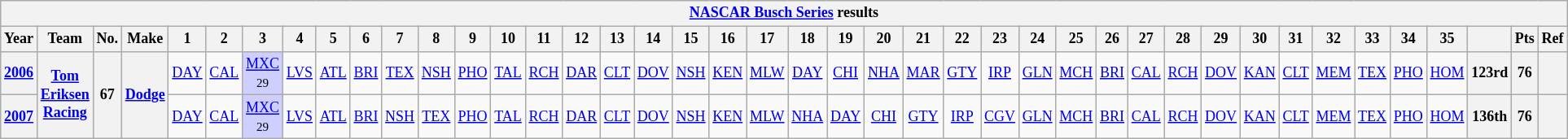<table class="wikitable" style="text-align:center; font-size:75%">
<tr>
<th colspan=42><a href='#'>NASCAR Busch Series</a> results</th>
</tr>
<tr>
<th>Year</th>
<th>Team</th>
<th>No.</th>
<th>Make</th>
<th>1</th>
<th>2</th>
<th>3</th>
<th>4</th>
<th>5</th>
<th>6</th>
<th>7</th>
<th>8</th>
<th>9</th>
<th>10</th>
<th>11</th>
<th>12</th>
<th>13</th>
<th>14</th>
<th>15</th>
<th>16</th>
<th>17</th>
<th>18</th>
<th>19</th>
<th>20</th>
<th>21</th>
<th>22</th>
<th>23</th>
<th>24</th>
<th>25</th>
<th>26</th>
<th>27</th>
<th>28</th>
<th>29</th>
<th>30</th>
<th>31</th>
<th>32</th>
<th>33</th>
<th>34</th>
<th>35</th>
<th></th>
<th>Pts</th>
<th>Ref</th>
</tr>
<tr>
<th><a href='#'>2006</a></th>
<th rowspan=2><a href='#'>Tom Eriksen Racing</a></th>
<th rowspan=2>67</th>
<th rowspan=2><a href='#'>Dodge</a></th>
<td><a href='#'>DAY</a></td>
<td><a href='#'>CAL</a></td>
<td style="background:#CFCFFF;"><a href='#'>MXC</a><br><small>29</small></td>
<td><a href='#'>LVS</a></td>
<td><a href='#'>ATL</a></td>
<td><a href='#'>BRI</a></td>
<td><a href='#'>TEX</a></td>
<td><a href='#'>NSH</a></td>
<td><a href='#'>PHO</a></td>
<td><a href='#'>TAL</a></td>
<td><a href='#'>RCH</a></td>
<td><a href='#'>DAR</a></td>
<td><a href='#'>CLT</a></td>
<td><a href='#'>DOV</a></td>
<td><a href='#'>NSH</a></td>
<td><a href='#'>KEN</a></td>
<td><a href='#'>MLW</a></td>
<td><a href='#'>DAY</a></td>
<td><a href='#'>CHI</a></td>
<td><a href='#'>NHA</a></td>
<td><a href='#'>MAR</a></td>
<td><a href='#'>GTY</a></td>
<td><a href='#'>IRP</a></td>
<td><a href='#'>GLN</a></td>
<td><a href='#'>MCH</a></td>
<td><a href='#'>BRI</a></td>
<td><a href='#'>CAL</a></td>
<td><a href='#'>RCH</a></td>
<td><a href='#'>DOV</a></td>
<td><a href='#'>KAN</a></td>
<td><a href='#'>CLT</a></td>
<td><a href='#'>MEM</a></td>
<td><a href='#'>TEX</a></td>
<td><a href='#'>PHO</a></td>
<td><a href='#'>HOM</a></td>
<th>123rd</th>
<th>76</th>
<th></th>
</tr>
<tr>
<th><a href='#'>2007</a></th>
<td><a href='#'>DAY</a></td>
<td><a href='#'>CAL</a></td>
<td style="background:#CFCFFF;"><a href='#'>MXC</a><br><small>29</small></td>
<td><a href='#'>LVS</a></td>
<td><a href='#'>ATL</a></td>
<td><a href='#'>BRI</a></td>
<td><a href='#'>NSH</a></td>
<td><a href='#'>TEX</a></td>
<td><a href='#'>PHO</a></td>
<td><a href='#'>TAL</a></td>
<td><a href='#'>RCH</a></td>
<td><a href='#'>DAR</a></td>
<td><a href='#'>CLT</a></td>
<td><a href='#'>DOV</a></td>
<td><a href='#'>NSH</a></td>
<td><a href='#'>KEN</a></td>
<td><a href='#'>MLW</a></td>
<td><a href='#'>NHA</a></td>
<td><a href='#'>DAY</a></td>
<td><a href='#'>CHI</a></td>
<td><a href='#'>GTY</a></td>
<td><a href='#'>IRP</a></td>
<td><a href='#'>CGV</a></td>
<td><a href='#'>GLN</a></td>
<td><a href='#'>MCH</a></td>
<td><a href='#'>BRI</a></td>
<td><a href='#'>CAL</a></td>
<td><a href='#'>RCH</a></td>
<td><a href='#'>DOV</a></td>
<td><a href='#'>KAN</a></td>
<td><a href='#'>CLT</a></td>
<td><a href='#'>MEM</a></td>
<td><a href='#'>TEX</a></td>
<td><a href='#'>PHO</a></td>
<td><a href='#'>HOM</a></td>
<th>136th</th>
<th>76</th>
<th></th>
</tr>
</table>
